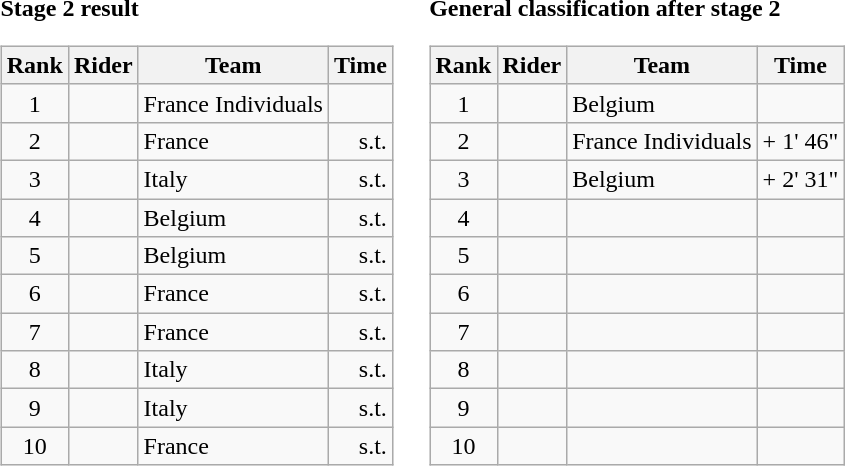<table>
<tr>
<td><strong>Stage 2 result</strong><br><table class="wikitable">
<tr>
<th scope="col">Rank</th>
<th scope="col">Rider</th>
<th scope="col">Team</th>
<th scope="col">Time</th>
</tr>
<tr>
<td style="text-align:center;">1</td>
<td></td>
<td>France Individuals</td>
<td style="text-align:right;"></td>
</tr>
<tr>
<td style="text-align:center;">2</td>
<td></td>
<td>France</td>
<td style="text-align:right;">s.t.</td>
</tr>
<tr>
<td style="text-align:center;">3</td>
<td></td>
<td>Italy</td>
<td style="text-align:right;">s.t.</td>
</tr>
<tr>
<td style="text-align:center;">4</td>
<td></td>
<td>Belgium</td>
<td style="text-align:right;">s.t.</td>
</tr>
<tr>
<td style="text-align:center;">5</td>
<td></td>
<td>Belgium</td>
<td style="text-align:right;">s.t.</td>
</tr>
<tr>
<td style="text-align:center;">6</td>
<td></td>
<td>France</td>
<td style="text-align:right;">s.t.</td>
</tr>
<tr>
<td style="text-align:center;">7</td>
<td></td>
<td>France</td>
<td style="text-align:right;">s.t.</td>
</tr>
<tr>
<td style="text-align:center;">8</td>
<td></td>
<td>Italy</td>
<td style="text-align:right;">s.t.</td>
</tr>
<tr>
<td style="text-align:center;">9</td>
<td></td>
<td>Italy</td>
<td style="text-align:right;">s.t.</td>
</tr>
<tr>
<td style="text-align:center;">10</td>
<td></td>
<td>France</td>
<td style="text-align:right;">s.t.</td>
</tr>
</table>
</td>
<td></td>
<td><strong>General classification after stage 2</strong><br><table class="wikitable">
<tr>
<th scope="col">Rank</th>
<th scope="col">Rider</th>
<th scope="col">Team</th>
<th scope="col">Time</th>
</tr>
<tr>
<td style="text-align:center;">1</td>
<td></td>
<td>Belgium</td>
<td style="text-align:right;"></td>
</tr>
<tr>
<td style="text-align:center;">2</td>
<td></td>
<td>France Individuals</td>
<td style="text-align:right;">+ 1' 46"</td>
</tr>
<tr>
<td style="text-align:center;">3</td>
<td></td>
<td>Belgium</td>
<td style="text-align:right;">+ 2' 31"</td>
</tr>
<tr>
<td style="text-align:center;">4</td>
<td></td>
<td></td>
<td></td>
</tr>
<tr>
<td style="text-align:center;">5</td>
<td></td>
<td></td>
<td></td>
</tr>
<tr>
<td style="text-align:center;">6</td>
<td></td>
<td></td>
<td></td>
</tr>
<tr>
<td style="text-align:center;">7</td>
<td></td>
<td></td>
<td></td>
</tr>
<tr>
<td style="text-align:center;">8</td>
<td></td>
<td></td>
<td></td>
</tr>
<tr>
<td style="text-align:center;">9</td>
<td></td>
<td></td>
<td></td>
</tr>
<tr>
<td style="text-align:center;">10</td>
<td></td>
<td></td>
<td></td>
</tr>
</table>
</td>
</tr>
</table>
